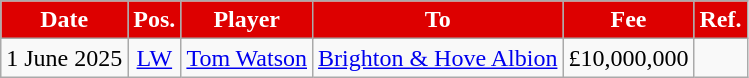<table class="wikitable plainrowheaders sortable">
<tr>
<th style="background:#DD0000;color:#FFFFFF;">Date</th>
<th style="background:#DD0000;color:#FFFFFF;">Pos.</th>
<th style="background:#DD0000;color:#FFFFFF;">Player</th>
<th style="background:#DD0000;color:#FFFFFF;">To</th>
<th style="background:#DD0000;color:#FFFFFF;">Fee</th>
<th style="background:#DD0000;color:#FFFFFF;">Ref.</th>
</tr>
<tr>
<td>1 June 2025</td>
<td style="text-align:center"><a href='#'>LW</a></td>
<td> <a href='#'>Tom Watson</a></td>
<td> <a href='#'>Brighton & Hove Albion</a></td>
<td>£10,000,000</td>
<td></td>
</tr>
</table>
